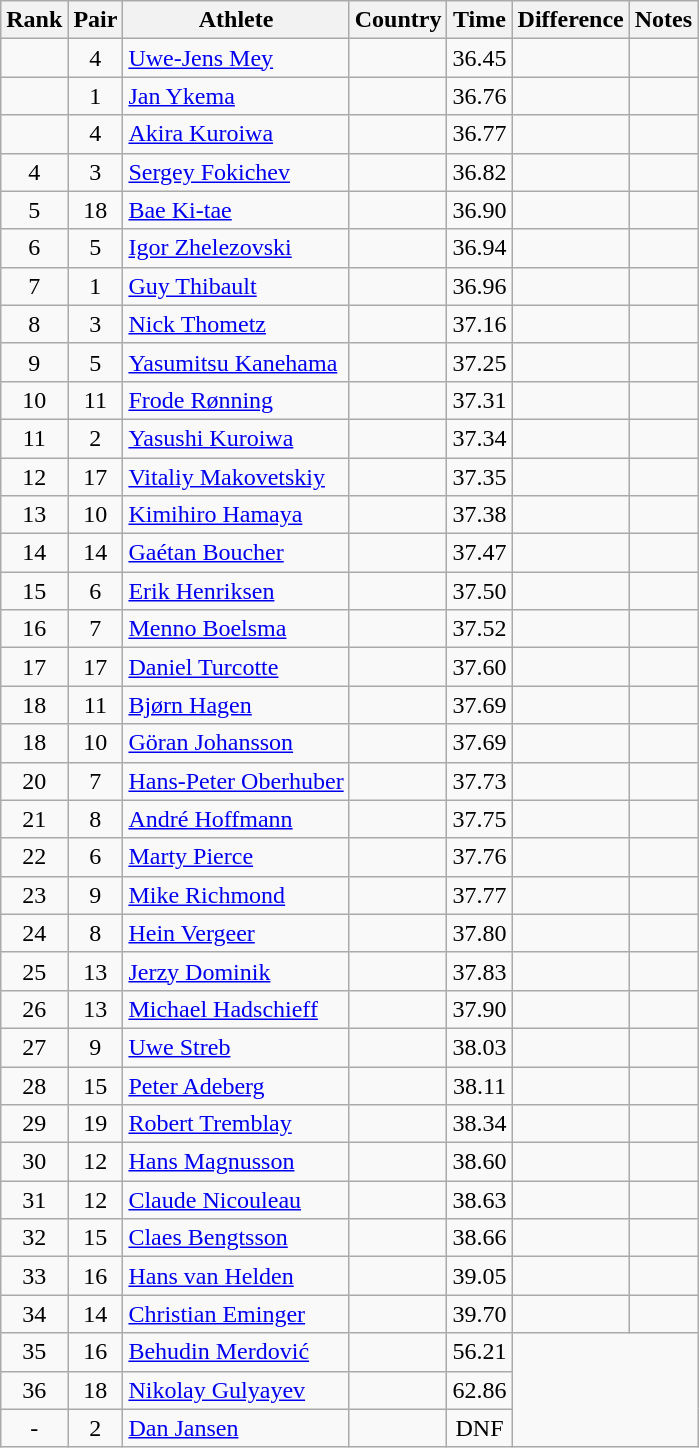<table class="wikitable sortable" style="text-align:center">
<tr>
<th>Rank</th>
<th>Pair</th>
<th>Athlete</th>
<th>Country</th>
<th>Time</th>
<th>Difference</th>
<th>Notes</th>
</tr>
<tr>
<td></td>
<td>4</td>
<td align=left><a href='#'>Uwe-Jens Mey</a></td>
<td align=left></td>
<td>36.45</td>
<td></td>
<td></td>
</tr>
<tr>
<td></td>
<td>1</td>
<td align=left><a href='#'>Jan Ykema</a></td>
<td align=left></td>
<td>36.76</td>
<td></td>
<td></td>
</tr>
<tr>
<td></td>
<td>4</td>
<td align=left><a href='#'>Akira Kuroiwa</a></td>
<td align=left></td>
<td>36.77</td>
<td></td>
<td></td>
</tr>
<tr>
<td>4</td>
<td>3</td>
<td align=left><a href='#'>Sergey Fokichev</a></td>
<td align=left></td>
<td>36.82</td>
<td></td>
<td></td>
</tr>
<tr>
<td>5</td>
<td>18</td>
<td align=left><a href='#'>Bae Ki-tae</a></td>
<td align=left></td>
<td>36.90</td>
<td></td>
<td></td>
</tr>
<tr>
<td>6</td>
<td>5</td>
<td align=left><a href='#'>Igor Zhelezovski</a></td>
<td align=left></td>
<td>36.94</td>
<td></td>
<td></td>
</tr>
<tr>
<td>7</td>
<td>1</td>
<td align=left><a href='#'>Guy Thibault</a></td>
<td align=left></td>
<td>36.96</td>
<td></td>
<td></td>
</tr>
<tr>
<td>8</td>
<td>3</td>
<td align=left><a href='#'>Nick Thometz</a></td>
<td align=left></td>
<td>37.16</td>
<td></td>
<td></td>
</tr>
<tr>
<td>9</td>
<td>5</td>
<td align=left><a href='#'>Yasumitsu Kanehama</a></td>
<td align=left></td>
<td>37.25</td>
<td></td>
<td></td>
</tr>
<tr>
<td>10</td>
<td>11</td>
<td align=left><a href='#'>Frode Rønning</a></td>
<td align=left></td>
<td>37.31</td>
<td></td>
<td></td>
</tr>
<tr>
<td>11</td>
<td>2</td>
<td align=left><a href='#'>Yasushi Kuroiwa</a></td>
<td align=left></td>
<td>37.34</td>
<td></td>
<td></td>
</tr>
<tr>
<td>12</td>
<td>17</td>
<td align=left><a href='#'>Vitaliy Makovetskiy</a></td>
<td align=left></td>
<td>37.35</td>
<td></td>
<td></td>
</tr>
<tr>
<td>13</td>
<td>10</td>
<td align=left><a href='#'>Kimihiro Hamaya</a></td>
<td align=left></td>
<td>37.38</td>
<td></td>
<td></td>
</tr>
<tr>
<td>14</td>
<td>14</td>
<td align=left><a href='#'>Gaétan Boucher</a></td>
<td align=left></td>
<td>37.47</td>
<td></td>
<td></td>
</tr>
<tr>
<td>15</td>
<td>6</td>
<td align=left><a href='#'>Erik Henriksen</a></td>
<td align=left></td>
<td>37.50</td>
<td></td>
<td></td>
</tr>
<tr>
<td>16</td>
<td>7</td>
<td align=left><a href='#'>Menno Boelsma</a></td>
<td align=left></td>
<td>37.52</td>
<td></td>
<td></td>
</tr>
<tr>
<td>17</td>
<td>17</td>
<td align=left><a href='#'>Daniel Turcotte</a></td>
<td align=left></td>
<td>37.60</td>
<td></td>
<td></td>
</tr>
<tr>
<td>18</td>
<td>11</td>
<td align=left><a href='#'>Bjørn Hagen</a></td>
<td align=left></td>
<td>37.69</td>
<td></td>
<td></td>
</tr>
<tr>
<td>18</td>
<td>10</td>
<td align=left><a href='#'>Göran Johansson</a></td>
<td align=left></td>
<td>37.69</td>
<td></td>
<td></td>
</tr>
<tr>
<td>20</td>
<td>7</td>
<td align=left><a href='#'>Hans-Peter Oberhuber</a></td>
<td align=left></td>
<td>37.73</td>
<td></td>
<td></td>
</tr>
<tr>
<td>21</td>
<td>8</td>
<td align=left><a href='#'>André Hoffmann</a></td>
<td align=left></td>
<td>37.75</td>
<td></td>
<td></td>
</tr>
<tr>
<td>22</td>
<td>6</td>
<td align=left><a href='#'>Marty Pierce</a></td>
<td align=left></td>
<td>37.76</td>
<td></td>
<td></td>
</tr>
<tr>
<td>23</td>
<td>9</td>
<td align=left><a href='#'>Mike Richmond</a></td>
<td align=left></td>
<td>37.77</td>
<td></td>
<td></td>
</tr>
<tr>
<td>24</td>
<td>8</td>
<td align=left><a href='#'>Hein Vergeer</a></td>
<td align=left></td>
<td>37.80</td>
<td></td>
<td></td>
</tr>
<tr>
<td>25</td>
<td>13</td>
<td align=left><a href='#'>Jerzy Dominik</a></td>
<td align=left></td>
<td>37.83</td>
<td></td>
<td></td>
</tr>
<tr>
<td>26</td>
<td>13</td>
<td align=left><a href='#'>Michael Hadschieff</a></td>
<td align=left></td>
<td>37.90</td>
<td></td>
<td></td>
</tr>
<tr>
<td>27</td>
<td>9</td>
<td align=left><a href='#'>Uwe Streb</a></td>
<td align=left></td>
<td>38.03</td>
<td></td>
<td></td>
</tr>
<tr>
<td>28</td>
<td>15</td>
<td align=left><a href='#'>Peter Adeberg</a></td>
<td align=left></td>
<td>38.11</td>
<td></td>
<td></td>
</tr>
<tr>
<td>29</td>
<td>19</td>
<td align=left><a href='#'>Robert Tremblay</a></td>
<td align=left></td>
<td>38.34</td>
<td></td>
<td></td>
</tr>
<tr>
<td>30</td>
<td>12</td>
<td align=left><a href='#'>Hans Magnusson</a></td>
<td align=left></td>
<td>38.60</td>
<td></td>
<td></td>
</tr>
<tr>
<td>31</td>
<td>12</td>
<td align=left><a href='#'>Claude Nicouleau</a></td>
<td align=left></td>
<td>38.63</td>
<td></td>
<td></td>
</tr>
<tr>
<td>32</td>
<td>15</td>
<td align=left><a href='#'>Claes Bengtsson</a></td>
<td align=left></td>
<td>38.66</td>
<td></td>
<td></td>
</tr>
<tr>
<td>33</td>
<td>16</td>
<td align=left><a href='#'>Hans van Helden</a></td>
<td align=left></td>
<td>39.05</td>
<td></td>
<td></td>
</tr>
<tr>
<td>34</td>
<td>14</td>
<td align=left><a href='#'>Christian Eminger</a></td>
<td align=left></td>
<td>39.70</td>
<td></td>
<td></td>
</tr>
<tr>
<td>35</td>
<td>16</td>
<td align=left><a href='#'>Behudin Merdović</a></td>
<td align=left></td>
<td>56.21</td>
</tr>
<tr>
<td>36</td>
<td>18</td>
<td align=left><a href='#'>Nikolay Gulyayev</a></td>
<td align=left></td>
<td>62.86</td>
</tr>
<tr>
<td>-</td>
<td>2</td>
<td align=left><a href='#'>Dan Jansen</a></td>
<td align=left></td>
<td>DNF</td>
</tr>
</table>
